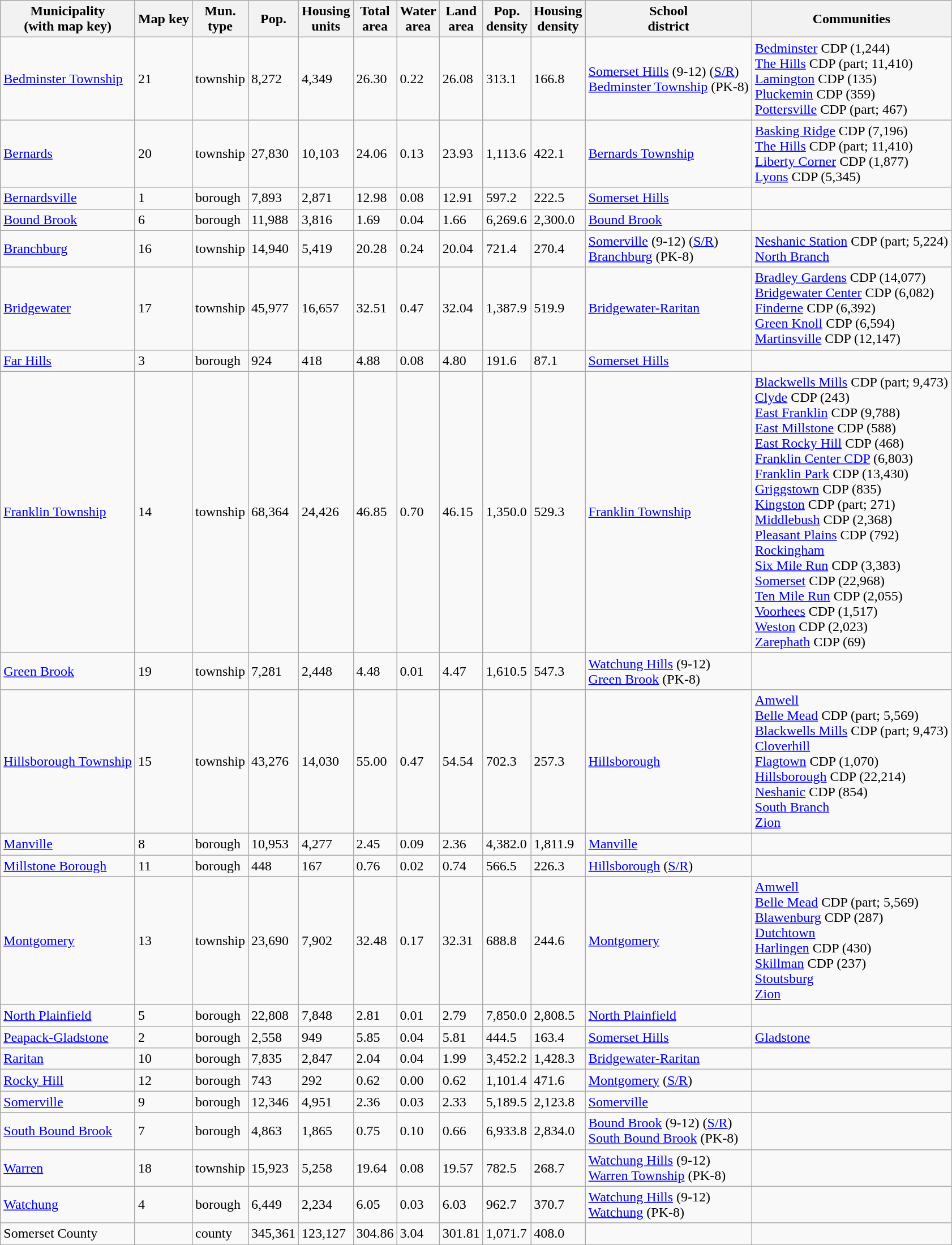<table class="wikitable sortable">
<tr>
<th>Municipality<br>(with map key)</th>
<th>Map key</th>
<th>Mun.<br>type</th>
<th>Pop.</th>
<th>Housing<br>units</th>
<th>Total<br>area</th>
<th>Water<br>area</th>
<th>Land<br>area</th>
<th>Pop.<br>density</th>
<th>Housing<br>density</th>
<th>School<br>district</th>
<th>Communities</th>
</tr>
<tr>
<td><a href='#'>Bedminster Township</a></td>
<td>21</td>
<td>township</td>
<td>8,272</td>
<td>4,349</td>
<td>26.30</td>
<td>0.22</td>
<td>26.08</td>
<td>313.1</td>
<td>166.8</td>
<td><a href='#'>Somerset Hills</a> (9-12) (<a href='#'>S/R</a>)<br><a href='#'>Bedminster Township</a> (PK-8)</td>
<td><a href='#'>Bedminster</a> CDP (1,244)<br><a href='#'>The Hills</a> CDP (part; 11,410)<br><a href='#'>Lamington</a> CDP (135)<br><a href='#'>Pluckemin</a> CDP (359)<br><a href='#'>Pottersville</a> CDP (part; 467)</td>
</tr>
<tr>
<td><a href='#'>Bernards</a></td>
<td>20</td>
<td>township</td>
<td>27,830</td>
<td>10,103</td>
<td>24.06</td>
<td>0.13</td>
<td>23.93</td>
<td>1,113.6</td>
<td>422.1</td>
<td><a href='#'>Bernards Township</a></td>
<td><a href='#'>Basking Ridge</a> CDP (7,196)<br><a href='#'>The Hills</a> CDP (part; 11,410)<br><a href='#'>Liberty Corner</a> CDP (1,877)<br><a href='#'>Lyons</a> CDP (5,345)</td>
</tr>
<tr>
<td><a href='#'>Bernardsville</a></td>
<td>1</td>
<td>borough</td>
<td>7,893</td>
<td>2,871</td>
<td>12.98</td>
<td>0.08</td>
<td>12.91</td>
<td>597.2</td>
<td>222.5</td>
<td><a href='#'>Somerset Hills</a></td>
<td></td>
</tr>
<tr>
<td><a href='#'>Bound Brook</a></td>
<td>6</td>
<td>borough</td>
<td>11,988</td>
<td>3,816</td>
<td>1.69</td>
<td>0.04</td>
<td>1.66</td>
<td>6,269.6</td>
<td>2,300.0</td>
<td><a href='#'>Bound Brook</a></td>
<td></td>
</tr>
<tr>
<td><a href='#'>Branchburg</a></td>
<td>16</td>
<td>township</td>
<td>14,940</td>
<td>5,419</td>
<td>20.28</td>
<td>0.24</td>
<td>20.04</td>
<td>721.4</td>
<td>270.4</td>
<td><a href='#'>Somerville</a> (9-12) (<a href='#'>S/R</a>)<br><a href='#'>Branchburg</a> (PK-8)</td>
<td><a href='#'>Neshanic Station</a> CDP (part; 5,224)<br><a href='#'>North Branch</a></td>
</tr>
<tr>
<td><a href='#'>Bridgewater</a></td>
<td>17</td>
<td>township</td>
<td>45,977</td>
<td>16,657</td>
<td>32.51</td>
<td>0.47</td>
<td>32.04</td>
<td>1,387.9</td>
<td>519.9</td>
<td><a href='#'>Bridgewater-Raritan</a></td>
<td><a href='#'>Bradley Gardens</a> CDP (14,077)<br><a href='#'>Bridgewater Center</a> CDP (6,082)<br><a href='#'>Finderne</a> CDP (6,392)<br><a href='#'>Green Knoll</a> CDP (6,594)<br><a href='#'>Martinsville</a>  CDP (12,147)</td>
</tr>
<tr>
<td><a href='#'>Far Hills</a></td>
<td>3</td>
<td>borough</td>
<td>924</td>
<td>418</td>
<td>4.88</td>
<td>0.08</td>
<td>4.80</td>
<td>191.6</td>
<td>87.1</td>
<td><a href='#'>Somerset Hills</a></td>
<td></td>
</tr>
<tr>
<td><a href='#'>Franklin Township</a></td>
<td>14</td>
<td>township</td>
<td>68,364</td>
<td>24,426</td>
<td>46.85</td>
<td>0.70</td>
<td>46.15</td>
<td>1,350.0</td>
<td>529.3</td>
<td><a href='#'>Franklin Township</a></td>
<td><a href='#'>Blackwells Mills</a> CDP (part; 9,473)<br><a href='#'>Clyde</a> CDP (243)<br><a href='#'>East Franklin</a> CDP (9,788)<br><a href='#'>East Millstone</a> CDP (588)<br><a href='#'>East Rocky Hill</a> CDP (468)<br><a href='#'>Franklin Center CDP</a> (6,803)<br><a href='#'>Franklin Park</a> CDP (13,430)<br><a href='#'>Griggstown</a> CDP (835)<br><a href='#'>Kingston</a> CDP (part; 271)<br><a href='#'>Middlebush</a> CDP (2,368)<br><a href='#'>Pleasant Plains</a> CDP (792)<br><a href='#'>Rockingham</a><br><a href='#'>Six Mile Run</a> CDP (3,383)<br><a href='#'>Somerset</a> CDP (22,968)<br><a href='#'>Ten Mile Run</a> CDP (2,055)<br><a href='#'>Voorhees</a> CDP (1,517)<br><a href='#'>Weston</a> CDP (2,023)<br><a href='#'>Zarephath</a> CDP (69)</td>
</tr>
<tr>
<td><a href='#'>Green Brook</a></td>
<td>19</td>
<td>township</td>
<td>7,281</td>
<td>2,448</td>
<td>4.48</td>
<td>0.01</td>
<td>4.47</td>
<td>1,610.5</td>
<td>547.3</td>
<td><a href='#'>Watchung Hills</a> (9-12)<br><a href='#'>Green Brook</a> (PK-8)</td>
<td></td>
</tr>
<tr>
<td><a href='#'>Hillsborough Township</a></td>
<td>15</td>
<td>township</td>
<td>43,276</td>
<td>14,030</td>
<td>55.00</td>
<td>0.47</td>
<td>54.54</td>
<td>702.3</td>
<td>257.3</td>
<td><a href='#'>Hillsborough</a></td>
<td><a href='#'>Amwell</a><br><a href='#'>Belle Mead</a> CDP (part; 5,569)<br><a href='#'>Blackwells Mills</a> CDP (part; 9,473)<br><a href='#'>Cloverhill</a><br><a href='#'>Flagtown</a> CDP (1,070)<br><a href='#'>Hillsborough</a> CDP (22,214)<br><a href='#'>Neshanic</a> CDP (854)<br><a href='#'>South Branch</a><br><a href='#'>Zion</a></td>
</tr>
<tr>
<td><a href='#'>Manville</a></td>
<td>8</td>
<td>borough</td>
<td>10,953</td>
<td>4,277</td>
<td>2.45</td>
<td>0.09</td>
<td>2.36</td>
<td>4,382.0</td>
<td>1,811.9</td>
<td><a href='#'>Manville</a></td>
<td></td>
</tr>
<tr>
<td><a href='#'>Millstone Borough</a></td>
<td>11</td>
<td>borough</td>
<td>448</td>
<td>167</td>
<td>0.76</td>
<td>0.02</td>
<td>0.74</td>
<td>566.5</td>
<td>226.3</td>
<td><a href='#'>Hillsborough</a> (<a href='#'>S/R</a>)</td>
<td></td>
</tr>
<tr>
<td><a href='#'>Montgomery</a></td>
<td>13</td>
<td>township</td>
<td>23,690</td>
<td>7,902</td>
<td>32.48</td>
<td>0.17</td>
<td>32.31</td>
<td>688.8</td>
<td>244.6</td>
<td><a href='#'>Montgomery</a></td>
<td><a href='#'>Amwell</a><br><a href='#'>Belle Mead</a> CDP (part; 5,569)<br><a href='#'>Blawenburg</a> CDP (287)<br><a href='#'>Dutchtown</a><br><a href='#'>Harlingen</a> CDP (430)<br><a href='#'>Skillman</a> CDP (237)<br><a href='#'>Stoutsburg</a><br><a href='#'>Zion</a></td>
</tr>
<tr>
<td><a href='#'>North Plainfield</a></td>
<td>5</td>
<td>borough</td>
<td>22,808</td>
<td>7,848</td>
<td>2.81</td>
<td>0.01</td>
<td>2.79</td>
<td>7,850.0</td>
<td>2,808.5</td>
<td><a href='#'>North Plainfield</a></td>
<td></td>
</tr>
<tr>
<td><a href='#'>Peapack-Gladstone</a></td>
<td>2</td>
<td>borough</td>
<td>2,558</td>
<td>949</td>
<td>5.85</td>
<td>0.04</td>
<td>5.81</td>
<td>444.5</td>
<td>163.4</td>
<td><a href='#'>Somerset Hills</a></td>
<td><a href='#'>Gladstone</a></td>
</tr>
<tr>
<td><a href='#'>Raritan</a></td>
<td>10</td>
<td>borough</td>
<td>7,835</td>
<td>2,847</td>
<td>2.04</td>
<td>0.04</td>
<td>1.99</td>
<td>3,452.2</td>
<td>1,428.3</td>
<td><a href='#'>Bridgewater-Raritan</a></td>
<td></td>
</tr>
<tr>
<td><a href='#'>Rocky Hill</a></td>
<td>12</td>
<td>borough</td>
<td>743</td>
<td>292</td>
<td>0.62</td>
<td>0.00</td>
<td>0.62</td>
<td>1,101.4</td>
<td>471.6</td>
<td><a href='#'>Montgomery</a> (<a href='#'>S/R</a>)</td>
<td></td>
</tr>
<tr>
<td><a href='#'>Somerville</a></td>
<td>9</td>
<td>borough</td>
<td>12,346</td>
<td>4,951</td>
<td>2.36</td>
<td>0.03</td>
<td>2.33</td>
<td>5,189.5</td>
<td>2,123.8</td>
<td><a href='#'>Somerville</a></td>
<td></td>
</tr>
<tr>
<td><a href='#'>South Bound Brook</a></td>
<td>7</td>
<td>borough</td>
<td>4,863</td>
<td>1,865</td>
<td>0.75</td>
<td>0.10</td>
<td>0.66</td>
<td>6,933.8</td>
<td>2,834.0</td>
<td><a href='#'>Bound Brook</a> (9-12) (<a href='#'>S/R</a>)<br><a href='#'>South Bound Brook</a> (PK-8)</td>
<td></td>
</tr>
<tr>
<td><a href='#'>Warren</a></td>
<td>18</td>
<td>township</td>
<td>15,923</td>
<td>5,258</td>
<td>19.64</td>
<td>0.08</td>
<td>19.57</td>
<td>782.5</td>
<td>268.7</td>
<td><a href='#'>Watchung Hills</a> (9-12)<br><a href='#'>Warren Township</a> (PK-8)</td>
<td></td>
</tr>
<tr>
<td><a href='#'>Watchung</a></td>
<td>4</td>
<td>borough</td>
<td>6,449</td>
<td>2,234</td>
<td>6.05</td>
<td>0.03</td>
<td>6.03</td>
<td>962.7</td>
<td>370.7</td>
<td><a href='#'>Watchung Hills</a> (9-12)<br><a href='#'>Watchung</a> (PK-8)</td>
<td></td>
</tr>
<tr>
<td>Somerset County</td>
<td></td>
<td>county</td>
<td>345,361</td>
<td>123,127</td>
<td>304.86</td>
<td>3.04</td>
<td>301.81</td>
<td>1,071.7</td>
<td>408.0</td>
<td></td>
<td></td>
</tr>
</table>
